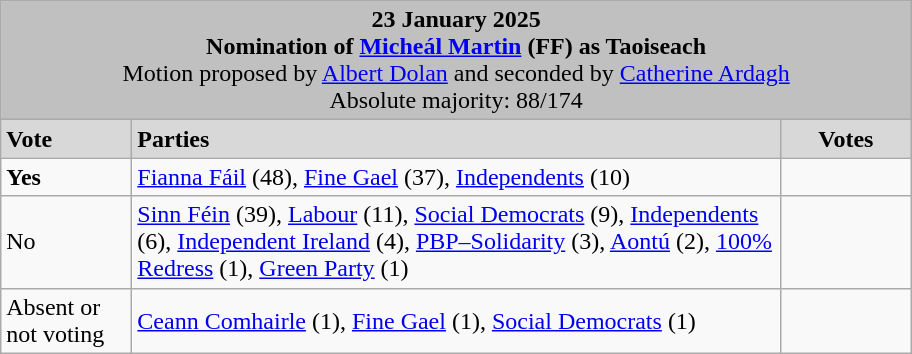<table class="wikitable">
<tr>
<td bgcolor="#c0c0c0" colspan="3" align="center"><strong>23 January 2025<br>Nomination of <a href='#'>Micheál Martin</a> (FF) as Taoiseach</strong><br>Motion proposed by <a href='#'>Albert Dolan</a> and seconded by <a href='#'>Catherine Ardagh</a><br>Absolute majority: 88/174</td>
</tr>
<tr bgcolor="#d8d8d8">
<td width="80"><strong>Vote</strong></td>
<td width="425"><strong>Parties</strong></td>
<td width="80" align="center"><strong>Votes</strong></td>
</tr>
<tr>
<td> <strong>Yes</strong></td>
<td><a href='#'>Fianna Fáil</a> (48), <a href='#'>Fine Gael</a> (37), <a href='#'>Independents</a> (10)</td>
<td></td>
</tr>
<tr>
<td>No</td>
<td><a href='#'>Sinn Féin</a> (39), <a href='#'>Labour</a> (11), <a href='#'>Social Democrats</a> (9),  <a href='#'>Independents</a> (6), <a href='#'>Independent Ireland</a> (4), <a href='#'>PBP–Solidarity</a> (3), <a href='#'>Aontú</a> (2), <a href='#'>100% Redress</a> (1), <a href='#'>Green Party</a> (1)</td>
<td></td>
</tr>
<tr>
<td>Absent or not voting</td>
<td><a href='#'>Ceann Comhairle</a> (1), <a href='#'>Fine Gael</a> (1), <a href='#'>Social Democrats</a> (1)</td>
<td></td>
</tr>
</table>
